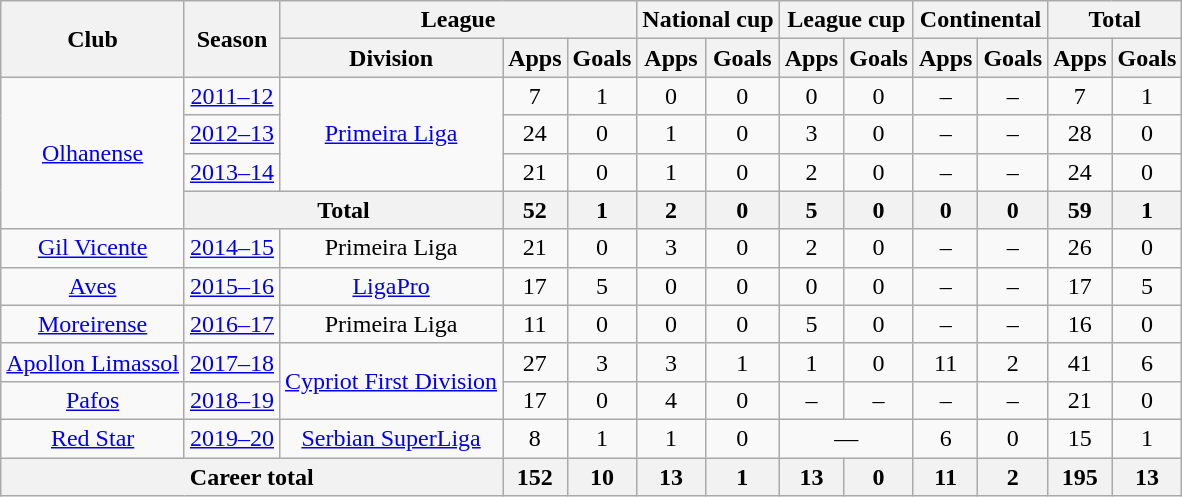<table class="wikitable" style="text-align:center">
<tr>
<th rowspan="2">Club</th>
<th rowspan="2">Season</th>
<th colspan="3">League</th>
<th colspan="2">National cup</th>
<th colspan="2">League cup</th>
<th colspan="2">Continental</th>
<th colspan="2">Total</th>
</tr>
<tr>
<th>Division</th>
<th>Apps</th>
<th>Goals</th>
<th>Apps</th>
<th>Goals</th>
<th>Apps</th>
<th>Goals</th>
<th>Apps</th>
<th>Goals</th>
<th>Apps</th>
<th>Goals</th>
</tr>
<tr>
<td rowspan="4"><a href='#'>Olhanense</a></td>
<td><a href='#'>2011–12</a></td>
<td rowspan="3"><a href='#'>Primeira Liga</a></td>
<td>7</td>
<td>1</td>
<td>0</td>
<td>0</td>
<td>0</td>
<td>0</td>
<td>–</td>
<td>–</td>
<td>7</td>
<td>1</td>
</tr>
<tr>
<td><a href='#'>2012–13</a></td>
<td>24</td>
<td>0</td>
<td>1</td>
<td>0</td>
<td>3</td>
<td>0</td>
<td>–</td>
<td>–</td>
<td>28</td>
<td>0</td>
</tr>
<tr>
<td><a href='#'>2013–14</a></td>
<td>21</td>
<td>0</td>
<td>1</td>
<td>0</td>
<td>2</td>
<td>0</td>
<td>–</td>
<td>–</td>
<td>24</td>
<td>0</td>
</tr>
<tr>
<th colspan="2">Total</th>
<th>52</th>
<th>1</th>
<th>2</th>
<th>0</th>
<th>5</th>
<th>0</th>
<th>0</th>
<th>0</th>
<th>59</th>
<th>1</th>
</tr>
<tr>
<td><a href='#'>Gil Vicente</a></td>
<td><a href='#'>2014–15</a></td>
<td>Primeira Liga</td>
<td>21</td>
<td>0</td>
<td>3</td>
<td>0</td>
<td>2</td>
<td>0</td>
<td>–</td>
<td>–</td>
<td>26</td>
<td>0</td>
</tr>
<tr>
<td><a href='#'>Aves</a></td>
<td><a href='#'>2015–16</a></td>
<td><a href='#'>LigaPro</a></td>
<td>17</td>
<td>5</td>
<td>0</td>
<td>0</td>
<td>0</td>
<td>0</td>
<td>–</td>
<td>–</td>
<td>17</td>
<td>5</td>
</tr>
<tr>
<td><a href='#'>Moreirense</a></td>
<td><a href='#'>2016–17</a></td>
<td>Primeira Liga</td>
<td>11</td>
<td>0</td>
<td>0</td>
<td>0</td>
<td>5</td>
<td>0</td>
<td>–</td>
<td>–</td>
<td>16</td>
<td>0</td>
</tr>
<tr>
<td><a href='#'>Apollon Limassol</a></td>
<td><a href='#'>2017–18</a></td>
<td rowspan="2"><a href='#'>Cypriot First Division</a></td>
<td>27</td>
<td>3</td>
<td>3</td>
<td>1</td>
<td>1</td>
<td>0</td>
<td>11</td>
<td>2</td>
<td>41</td>
<td>6</td>
</tr>
<tr>
<td><a href='#'>Pafos</a></td>
<td><a href='#'>2018–19</a></td>
<td>17</td>
<td>0</td>
<td>4</td>
<td>0</td>
<td>–</td>
<td>–</td>
<td>–</td>
<td>–</td>
<td>21</td>
<td>0</td>
</tr>
<tr>
<td><a href='#'>Red Star</a></td>
<td><a href='#'>2019–20</a></td>
<td rowspan="1"><a href='#'>Serbian SuperLiga</a></td>
<td>8</td>
<td>1</td>
<td>1</td>
<td>0</td>
<td colspan="2">—</td>
<td>6</td>
<td>0</td>
<td>15</td>
<td>1</td>
</tr>
<tr>
<th colspan="3">Career total</th>
<th>152</th>
<th>10</th>
<th>13</th>
<th>1</th>
<th>13</th>
<th>0</th>
<th>11</th>
<th>2</th>
<th>195</th>
<th>13</th>
</tr>
</table>
